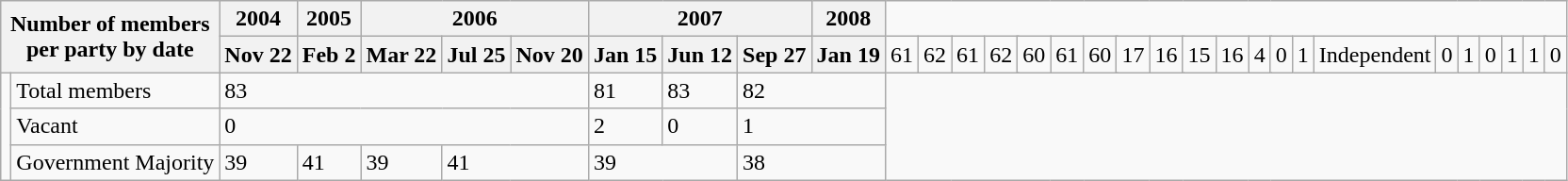<table class="wikitable">
<tr>
<th colspan=2 rowspan=2>Number of members<br>per party by date</th>
<th>2004</th>
<th>2005</th>
<th colspan=3>2006</th>
<th colspan=3>2007</th>
<th>2008</th>
</tr>
<tr>
<th>Nov 22</th>
<th>Feb 2</th>
<th>Mar 22</th>
<th>Jul 25</th>
<th>Nov 20</th>
<th>Jan 15</th>
<th>Jun 12</th>
<th>Sep 27</th>
<th>Jan 19<br></th>
<td>61</td>
<td>62</td>
<td>61</td>
<td colspan=2>62</td>
<td>60</td>
<td>61</td>
<td colspan=2>60<br></td>
<td>17</td>
<td colspan=3>16</td>
<td colspan=2>15</td>
<td colspan=3>16<br></td>
<td colspan=9>4<br></td>
<td colspan=8>0</td>
<td>1<br></td>
<td>Independent</td>
<td colspan=2>0</td>
<td>1</td>
<td>0</td>
<td colspan=5>1<br></td>
<td colspan=8>1</td>
<td>0</td>
</tr>
<tr>
<td rowspan=3></td>
<td>Total members</td>
<td colspan=5>83</td>
<td>81</td>
<td>83</td>
<td colspan=2>82</td>
</tr>
<tr>
<td>Vacant</td>
<td colspan=5>0</td>
<td>2</td>
<td>0</td>
<td colspan=2>1</td>
</tr>
<tr>
<td>Government Majority</td>
<td>39</td>
<td>41</td>
<td>39</td>
<td colspan=2>41</td>
<td colspan=2>39</td>
<td colspan=2>38</td>
</tr>
</table>
